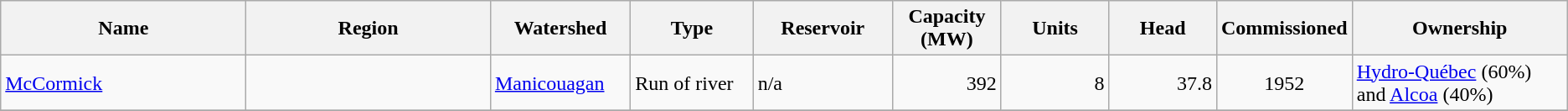<table class="wikitable sortable">
<tr>
<th width="16%">Name</th>
<th width="16%">Region</th>
<th width="9%">Watershed</th>
<th width="8%">Type</th>
<th width="9%">Reservoir</th>
<th width="7%">Capacity (MW)</th>
<th width="7%">Units</th>
<th width="7%">Head</th>
<th width="7%">Commissioned</th>
<th width="14%">Ownership</th>
</tr>
<tr>
<td><a href='#'>McCormick</a></td>
<td><br></td>
<td><a href='#'>Manicouagan</a></td>
<td>Run of river</td>
<td>n/a</td>
<td align="right">392</td>
<td align="right">8</td>
<td align="right">37.8</td>
<td align="center">1952</td>
<td><a href='#'>Hydro-Québec</a> (60%) and <a href='#'>Alcoa</a> (40%)</td>
</tr>
<tr>
</tr>
</table>
